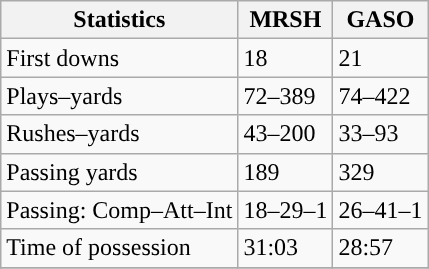<table class="wikitable" style="float: left;">
<tr>
<th>Statistics</th>
<th>MRSH</th>
<th>GASO</th>
</tr>
<tr>
<td>First downs</td>
<td>18</td>
<td>21</td>
</tr>
<tr>
<td>Plays–yards</td>
<td>72–389</td>
<td>74–422</td>
</tr>
<tr>
<td>Rushes–yards</td>
<td>43–200</td>
<td>33–93</td>
</tr>
<tr>
<td>Passing yards</td>
<td>189</td>
<td>329</td>
</tr>
<tr>
<td>Passing: Comp–Att–Int</td>
<td>18–29–1</td>
<td>26–41–1</td>
</tr>
<tr>
<td>Time of possession</td>
<td>31:03</td>
<td>28:57</td>
</tr>
<tr>
</tr>
</table>
